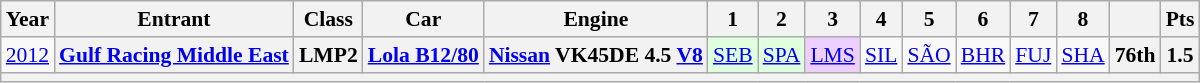<table class="wikitable" style="text-align:center; font-size:90%">
<tr>
<th>Year</th>
<th>Entrant</th>
<th>Class</th>
<th>Car</th>
<th>Engine</th>
<th>1</th>
<th>2</th>
<th>3</th>
<th>4</th>
<th>5</th>
<th>6</th>
<th>7</th>
<th>8</th>
<th></th>
<th>Pts</th>
</tr>
<tr>
<td><a href='#'>2012</a></td>
<th><a href='#'>Gulf Racing Middle East</a></th>
<th>LMP2</th>
<th><a href='#'>Lola B12/80</a></th>
<th><a href='#'>Nissan</a> VK45DE 4.5 <a href='#'>V8</a></th>
<td style="background:#DFFFDF;"><a href='#'>SEB</a><br></td>
<td style="background:#DFFFDF;"><a href='#'>SPA</a><br></td>
<td style="background:#EFCFFF;"><a href='#'>LMS</a><br></td>
<td><a href='#'>SIL</a></td>
<td><a href='#'>SÃO</a></td>
<td><a href='#'>BHR</a></td>
<td><a href='#'>FUJ</a></td>
<td><a href='#'>SHA</a></td>
<th>76th</th>
<th>1.5</th>
</tr>
<tr>
<th colspan="15"></th>
</tr>
</table>
